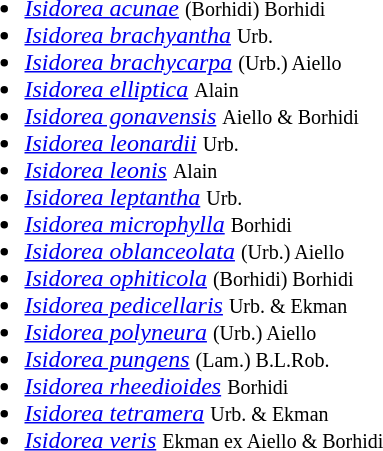<table border="0">
<tr>
<td valign="top"><br><ul><li><em><a href='#'>Isidorea acunae</a></em> <small>(Borhidi) Borhidi</small></li><li><em><a href='#'>Isidorea brachyantha</a></em> <small>Urb.</small></li><li><em><a href='#'>Isidorea brachycarpa</a></em> <small>(Urb.) Aiello</small></li><li><em><a href='#'>Isidorea elliptica</a></em> <small>Alain</small></li><li><em><a href='#'>Isidorea gonavensis</a></em> <small>Aiello & Borhidi</small></li><li><em><a href='#'>Isidorea leonardii</a></em> <small>Urb.</small></li><li><em><a href='#'>Isidorea leonis</a></em> <small>Alain</small></li><li><em><a href='#'>Isidorea leptantha</a></em> <small>Urb.</small></li><li><em><a href='#'>Isidorea microphylla</a></em> <small>Borhidi</small></li><li><em><a href='#'>Isidorea oblanceolata</a></em> <small>(Urb.) Aiello</small></li><li><em><a href='#'>Isidorea ophiticola</a></em> <small>(Borhidi) Borhidi</small></li><li><em><a href='#'>Isidorea pedicellaris</a></em> <small>Urb. & Ekman</small></li><li><em><a href='#'>Isidorea polyneura</a></em> <small>(Urb.) Aiello</small></li><li><em><a href='#'>Isidorea pungens</a></em> <small>(Lam.) B.L.Rob.</small></li><li><em><a href='#'>Isidorea rheedioides</a></em> <small>Borhidi</small></li><li><em><a href='#'>Isidorea tetramera</a></em> <small>Urb. & Ekman</small></li><li><em><a href='#'>Isidorea veris</a></em> <small>Ekman ex Aiello & Borhidi</small></li></ul></td>
</tr>
</table>
